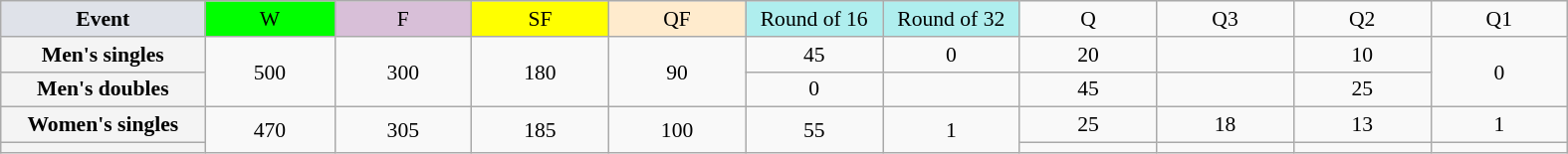<table class=wikitable style=font-size:90%;text-align:center>
<tr>
<td style="width:130px; background:#dfe2e9;"><strong>Event</strong></td>
<td style="width:80px; background:lime;">W</td>
<td style="width:85px; background:thistle;">F</td>
<td style="width:85px; background:#ff0;">SF</td>
<td style="width:85px; background:#ffebcd;">QF</td>
<td style="width:85px; background:#afeeee;">Round of 16</td>
<td style="width:85px; background:#afeeee;">Round of 32</td>
<td style="width:85px;">Q</td>
<td style="width:85px;">Q3</td>
<td style="width:85px;">Q2</td>
<td style="width:85px;">Q1</td>
</tr>
<tr>
<th style="background:#f4f4f4;">Men's singles</th>
<td rowspan=2>500</td>
<td rowspan=2>300</td>
<td rowspan=2>180</td>
<td rowspan=2>90</td>
<td>45</td>
<td>0</td>
<td>20</td>
<td></td>
<td>10</td>
<td rowspan=2>0</td>
</tr>
<tr>
<th style="background:#f4f4f4;">Men's doubles</th>
<td>0</td>
<td></td>
<td>45</td>
<td></td>
<td>25</td>
</tr>
<tr>
<th style="background:#f4f4f4;">Women's singles</th>
<td rowspan=2>470</td>
<td rowspan=2>305</td>
<td rowspan=2>185</td>
<td rowspan=2>100</td>
<td rowspan=2>55</td>
<td rowspan=2>1</td>
<td>25</td>
<td>18</td>
<td>13</td>
<td>1</td>
</tr>
<tr>
<th style="background:#f4f4f4;"></th>
<td></td>
<td></td>
<td></td>
<td></td>
</tr>
</table>
